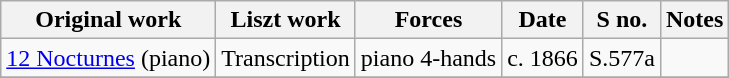<table class="wikitable">
<tr>
<th>Original work</th>
<th>Liszt work</th>
<th>Forces</th>
<th>Date</th>
<th>S no.</th>
<th>Notes</th>
</tr>
<tr>
<td><a href='#'>12 Nocturnes</a> (piano)</td>
<td>Transcription</td>
<td style="text-align: center">piano 4-hands</td>
<td>c. 1866</td>
<td>S.577a</td>
<td></td>
</tr>
<tr>
</tr>
</table>
